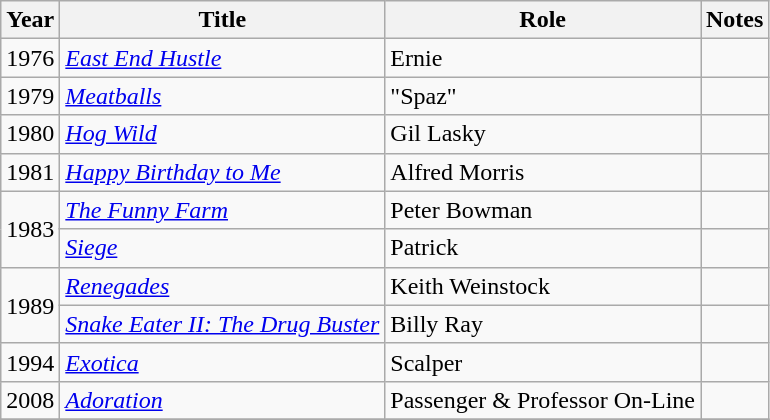<table class="wikitable sortable">
<tr>
<th>Year</th>
<th>Title</th>
<th>Role</th>
<th class="unsortable">Notes</th>
</tr>
<tr>
<td>1976</td>
<td><em><a href='#'>East End Hustle</a></em></td>
<td>Ernie</td>
<td></td>
</tr>
<tr>
<td>1979</td>
<td><em><a href='#'>Meatballs</a></em></td>
<td>"Spaz"</td>
<td></td>
</tr>
<tr>
<td>1980</td>
<td><em><a href='#'>Hog Wild</a></em></td>
<td>Gil Lasky</td>
<td></td>
</tr>
<tr>
<td>1981</td>
<td><em><a href='#'>Happy Birthday to Me</a></em></td>
<td>Alfred Morris</td>
<td></td>
</tr>
<tr>
<td rowspan="2">1983</td>
<td data-sort-value="Funny Farm, The"><em><a href='#'>The Funny Farm</a></em></td>
<td>Peter Bowman</td>
<td></td>
</tr>
<tr>
<td><em><a href='#'>Siege</a></em></td>
<td>Patrick</td>
<td></td>
</tr>
<tr>
<td rowspan="2">1989</td>
<td><em><a href='#'>Renegades</a></em></td>
<td>Keith Weinstock</td>
<td></td>
</tr>
<tr>
<td><em><a href='#'>Snake Eater II: The Drug Buster</a></em></td>
<td>Billy Ray</td>
<td></td>
</tr>
<tr>
<td>1994</td>
<td><em><a href='#'>Exotica</a></em></td>
<td>Scalper</td>
<td></td>
</tr>
<tr>
<td>2008</td>
<td><em><a href='#'>Adoration</a></em></td>
<td>Passenger & Professor On-Line</td>
<td></td>
</tr>
<tr>
</tr>
</table>
